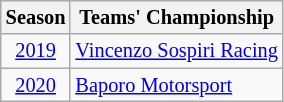<table class="wikitable sortable" style="font-size: 85%; text-align:center;">
<tr>
<th>Season</th>
<th>Teams' Championship</th>
</tr>
<tr>
<td><a href='#'>2019</a></td>
<td align="left"> <a href='#'>Vincenzo Sospiri Racing</a></td>
</tr>
<tr>
<td><a href='#'>2020</a></td>
<td align="left"> <a href='#'>Baporo Motorsport</a></td>
</tr>
</table>
